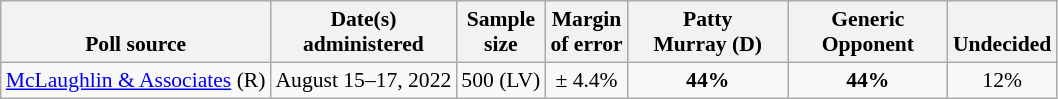<table class="wikitable" style="font-size:90%;text-align:center;">
<tr valign=bottom>
<th>Poll source</th>
<th>Date(s)<br>administered</th>
<th>Sample<br>size</th>
<th>Margin<br>of error</th>
<th style="width:100px;">Patty<br>Murray (D)</th>
<th style="width:100px;">Generic<br>Opponent</th>
<th>Undecided</th>
</tr>
<tr>
<td style="text-align:left;"><a href='#'>McLaughlin & Associates</a> (R)</td>
<td>August 15–17, 2022</td>
<td>500 (LV)</td>
<td>± 4.4%</td>
<td><strong>44%</strong></td>
<td><strong>44%</strong></td>
<td>12%</td>
</tr>
</table>
